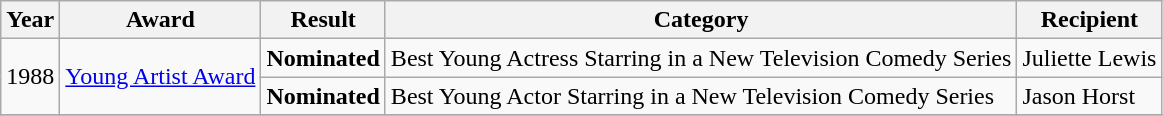<table class="wikitable">
<tr>
<th>Year</th>
<th>Award</th>
<th>Result</th>
<th>Category</th>
<th>Recipient</th>
</tr>
<tr>
<td rowspan=2>1988</td>
<td rowspan=2><a href='#'>Young Artist Award</a></td>
<td><strong>Nominated</strong></td>
<td>Best Young Actress Starring in a New Television Comedy Series</td>
<td>Juliette Lewis</td>
</tr>
<tr>
<td><strong>Nominated</strong></td>
<td>Best Young Actor Starring in a New Television Comedy Series</td>
<td>Jason Horst</td>
</tr>
<tr>
</tr>
</table>
